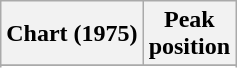<table class="wikitable sortable plainrowheaders" style="text-align:center">
<tr>
<th scope="col">Chart (1975)</th>
<th scope="col">Peak<br>position</th>
</tr>
<tr>
</tr>
<tr>
</tr>
</table>
